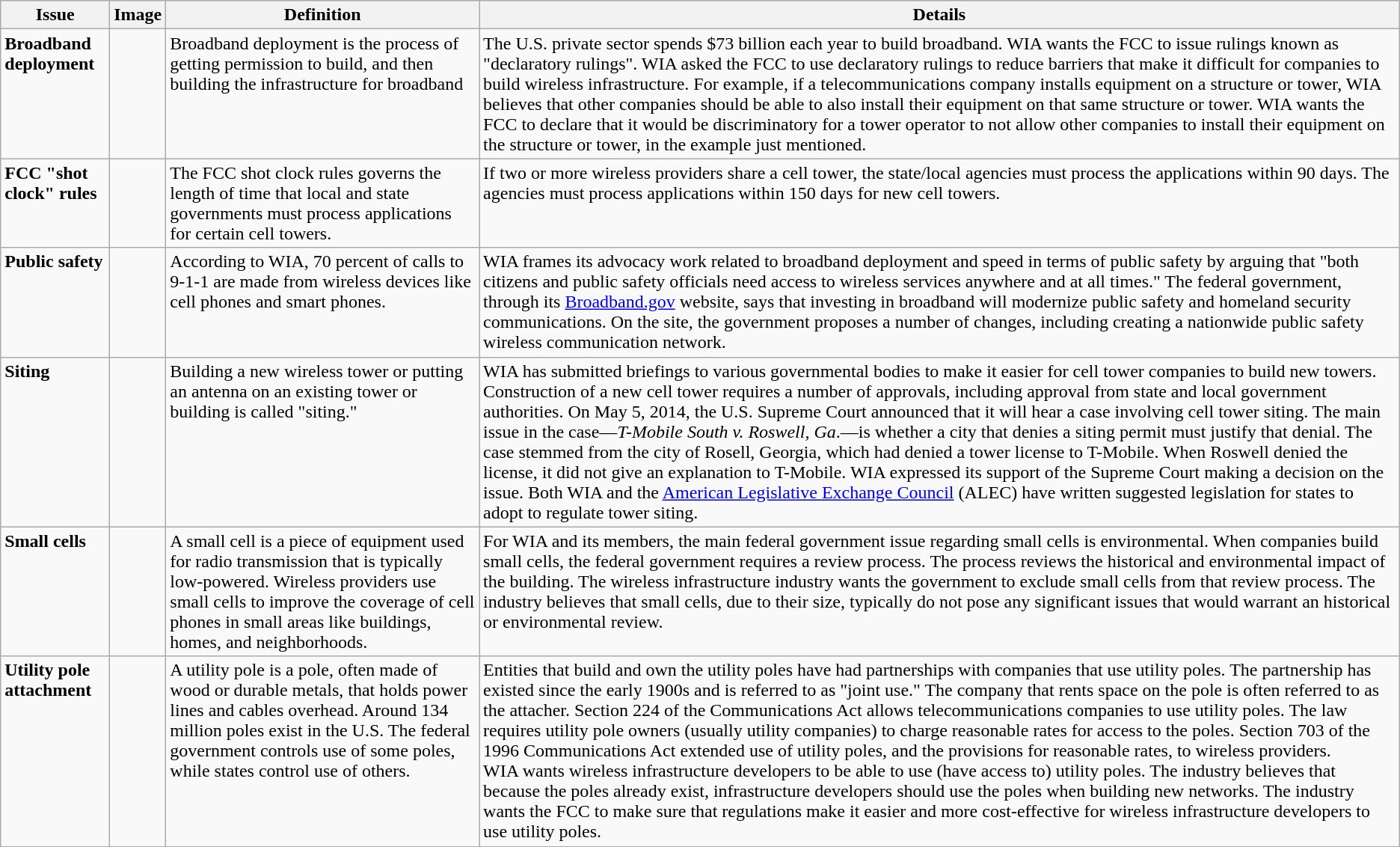<table class="wikitable">
<tr>
<th>Issue</th>
<th>Image</th>
<th>Definition</th>
<th>Details</th>
</tr>
<tr valign="top">
<td style="vertical-align:top;"><strong>Broadband deployment</strong></td>
<td></td>
<td>Broadband deployment is the process of getting permission to build, and then building the infrastructure for broadband<br><br> </td>
<td>The U.S. private sector spends $73 billion each year to build broadband. WIA wants the FCC to issue rulings known as "declaratory rulings". WIA asked the FCC to use declaratory rulings to reduce barriers that make it difficult for companies to build wireless infrastructure. For example, if a telecommunications company installs equipment on a structure or tower, WIA believes that other companies should be able to also install their equipment on that same structure or tower. WIA wants the FCC to declare that it would be discriminatory for a tower operator to not allow other companies to install their equipment on the structure or tower, in the example just mentioned.</td>
</tr>
<tr valign="top">
<td style="vertical-align:top;"><strong>FCC "shot clock" rules</strong></td>
<td></td>
<td>The FCC shot clock rules governs the length of time that local and state governments must process applications for certain cell towers.</td>
<td>If two or more wireless providers share a cell tower, the state/local agencies must process the applications within 90 days. The agencies must process applications within 150 days for new cell towers.</td>
</tr>
<tr valign="top">
<td style="vertical-align:top;"><strong>Public safety</strong></td>
<td></td>
<td>According to WIA, 70 percent of calls to 9-1-1 are made from wireless devices like cell phones and smart phones.</td>
<td>WIA frames its advocacy work related to broadband deployment and speed in terms of public safety by arguing that "both citizens and public safety officials need access to wireless services anywhere and at all times." The federal government, through its <a href='#'>Broadband.gov</a> website, says that investing in broadband will modernize public safety and homeland security communications. On the site, the government proposes a number of changes, including creating a nationwide public safety wireless communication network.  </td>
</tr>
<tr valign="top">
<td style="vertical-align:top;"><strong>Siting</strong></td>
<td></td>
<td>Building a new wireless tower or putting an antenna on an existing tower or building is called "siting."<br><br></td>
<td>WIA has submitted briefings to various governmental bodies to make it easier for cell tower companies to build new towers. Construction of a new cell tower requires a number of approvals, including approval from state and local government authorities. On May 5, 2014, the U.S. Supreme Court announced that it will hear a case involving cell tower siting. The main issue in the case—<em>T-Mobile South v. Roswell, Ga</em>.—is whether a city that denies a siting permit must justify that denial. The case stemmed from the city of Rosell, Georgia, which had denied a tower license to T-Mobile. When Roswell denied the license, it did not give an explanation to T-Mobile. WIA expressed its support of the Supreme Court making a decision on the issue. Both WIA and the <a href='#'>American Legislative Exchange Council</a> (ALEC) have written suggested legislation for states to adopt to regulate tower siting.</td>
</tr>
<tr valign="top">
<td style="vertical-align:top;"><strong>Small cells</strong></td>
<td></td>
<td>A small cell is a piece of equipment used for radio transmission that is typically low-powered. Wireless providers use small cells to improve the coverage of cell phones in small areas like buildings, homes, and neighborhoods.</td>
<td>For WIA and its members, the main federal government issue regarding small cells is environmental. When companies build small cells, the federal government requires a review process. The process reviews the historical and environmental impact of the building. The wireless infrastructure industry wants the government to exclude small cells from that review process. The industry believes that small cells, due to their size, typically do not pose any significant issues that would warrant an historical or environmental review. </td>
</tr>
<tr valign="top">
<td style="vertical-align:top;"><strong>Utility pole attachment</strong></td>
<td></td>
<td>A utility pole is a pole, often made of wood or durable metals, that holds power lines and cables overhead. Around 134 million poles exist in the U.S. The federal government controls use of some poles, while states control use of others.</td>
<td>Entities that build and own the utility poles have had partnerships with companies that use utility poles. The partnership has existed since the early 1900s and is referred to as "joint use." The company that rents space on the pole is often referred to as the attacher. Section 224 of the Communications Act allows telecommunications companies to use utility poles. The law requires utility pole owners (usually utility companies) to charge reasonable rates for access to the poles. Section 703 of the 1996 Communications Act extended use of utility poles, and the provisions for reasonable rates, to wireless providers.<br>WIA wants wireless infrastructure developers to be able to use (have access to) utility poles. The industry believes that because the poles already exist, infrastructure developers should use the poles when building new networks. The industry wants the FCC to make sure that regulations make it easier and more cost-effective for wireless infrastructure developers to use utility poles. </td>
</tr>
</table>
